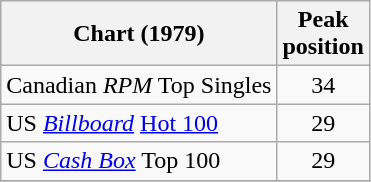<table class="wikitable">
<tr>
<th>Chart (1979)</th>
<th>Peak<br>position</th>
</tr>
<tr>
<td>Canadian <em>RPM</em> Top Singles</td>
<td style="text-align:center;">34</td>
</tr>
<tr>
<td>US <em><a href='#'>Billboard</a></em> <a href='#'>Hot 100</a></td>
<td style="text-align:center;">29</td>
</tr>
<tr>
<td>US <em><a href='#'>Cash Box</a></em> Top 100</td>
<td style="text-align:center;">29</td>
</tr>
<tr>
</tr>
</table>
